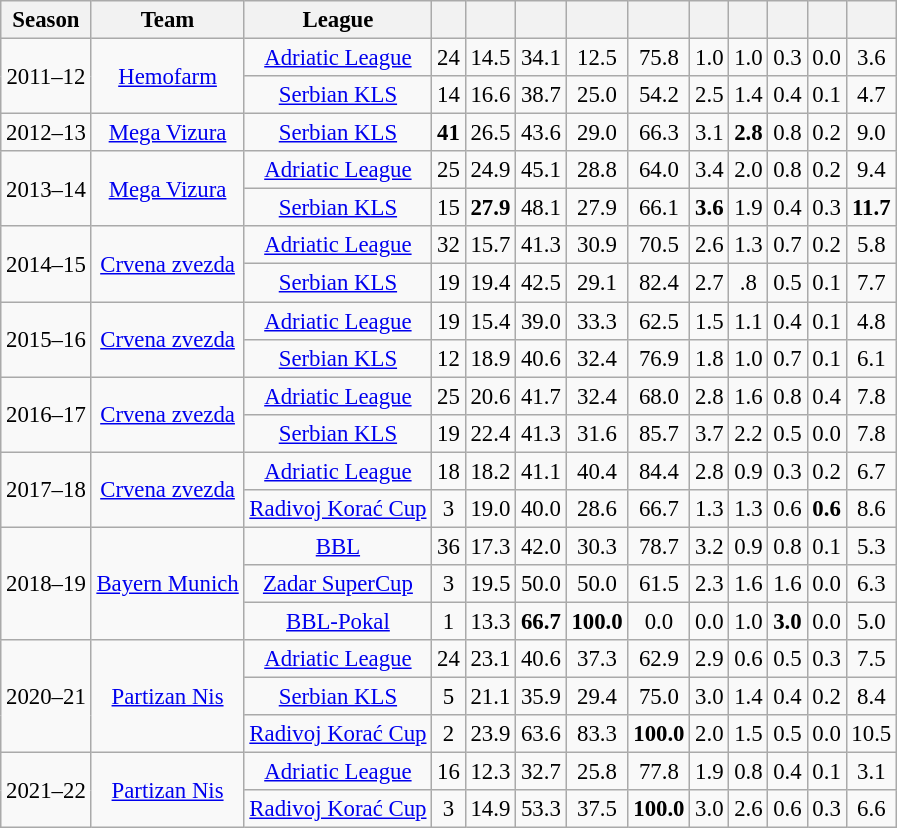<table class="wikitable sortable" style="font-size:95%; text-align:center;">
<tr>
<th>Season</th>
<th>Team</th>
<th>League</th>
<th></th>
<th></th>
<th></th>
<th></th>
<th></th>
<th></th>
<th></th>
<th></th>
<th></th>
<th></th>
</tr>
<tr>
<td rowspan="2">2011–12</td>
<td rowspan="2"><a href='#'>Hemofarm</a></td>
<td><a href='#'>Adriatic League</a></td>
<td>24</td>
<td>14.5</td>
<td>34.1</td>
<td>12.5</td>
<td>75.8</td>
<td>1.0</td>
<td>1.0</td>
<td>0.3</td>
<td>0.0</td>
<td>3.6</td>
</tr>
<tr>
<td><a href='#'>Serbian KLS</a></td>
<td>14</td>
<td>16.6</td>
<td>38.7</td>
<td>25.0</td>
<td>54.2</td>
<td>2.5</td>
<td>1.4</td>
<td>0.4</td>
<td>0.1</td>
<td>4.7</td>
</tr>
<tr>
<td>2012–13</td>
<td><a href='#'>Mega Vizura</a></td>
<td><a href='#'>Serbian KLS</a></td>
<td><strong>41</strong></td>
<td>26.5</td>
<td>43.6</td>
<td>29.0</td>
<td>66.3</td>
<td>3.1</td>
<td><strong>2.8</strong></td>
<td>0.8</td>
<td>0.2</td>
<td>9.0</td>
</tr>
<tr>
<td rowspan="2">2013–14</td>
<td rowspan="2"><a href='#'>Mega Vizura</a></td>
<td><a href='#'>Adriatic League</a></td>
<td>25</td>
<td>24.9</td>
<td>45.1</td>
<td>28.8</td>
<td>64.0</td>
<td>3.4</td>
<td>2.0</td>
<td>0.8</td>
<td>0.2</td>
<td>9.4</td>
</tr>
<tr>
<td><a href='#'>Serbian KLS</a></td>
<td>15</td>
<td><strong>27.9</strong></td>
<td>48.1</td>
<td>27.9</td>
<td>66.1</td>
<td><strong>3.6</strong></td>
<td>1.9</td>
<td>0.4</td>
<td>0.3</td>
<td><strong>11.7</strong></td>
</tr>
<tr>
<td rowspan="2">2014–15</td>
<td rowspan="2"><a href='#'>Crvena zvezda</a></td>
<td><a href='#'>Adriatic League</a></td>
<td>32</td>
<td>15.7</td>
<td>41.3</td>
<td>30.9</td>
<td>70.5</td>
<td>2.6</td>
<td>1.3</td>
<td>0.7</td>
<td>0.2</td>
<td>5.8</td>
</tr>
<tr>
<td><a href='#'>Serbian KLS</a></td>
<td>19</td>
<td>19.4</td>
<td>42.5</td>
<td>29.1</td>
<td>82.4</td>
<td>2.7</td>
<td>.8</td>
<td>0.5</td>
<td>0.1</td>
<td>7.7</td>
</tr>
<tr>
<td rowspan="2">2015–16</td>
<td rowspan="2"><a href='#'>Crvena zvezda</a></td>
<td><a href='#'>Adriatic League</a></td>
<td>19</td>
<td>15.4</td>
<td>39.0</td>
<td>33.3</td>
<td>62.5</td>
<td>1.5</td>
<td>1.1</td>
<td>0.4</td>
<td>0.1</td>
<td>4.8</td>
</tr>
<tr>
<td><a href='#'>Serbian KLS</a></td>
<td>12</td>
<td>18.9</td>
<td>40.6</td>
<td>32.4</td>
<td>76.9</td>
<td>1.8</td>
<td>1.0</td>
<td>0.7</td>
<td>0.1</td>
<td>6.1</td>
</tr>
<tr>
<td rowspan="2">2016–17</td>
<td rowspan="2"><a href='#'>Crvena zvezda</a></td>
<td><a href='#'>Adriatic League</a></td>
<td>25</td>
<td>20.6</td>
<td>41.7</td>
<td>32.4</td>
<td>68.0</td>
<td>2.8</td>
<td>1.6</td>
<td>0.8</td>
<td>0.4</td>
<td>7.8</td>
</tr>
<tr>
<td><a href='#'>Serbian KLS</a></td>
<td>19</td>
<td>22.4</td>
<td>41.3</td>
<td>31.6</td>
<td>85.7</td>
<td>3.7</td>
<td>2.2</td>
<td>0.5</td>
<td>0.0</td>
<td>7.8</td>
</tr>
<tr>
<td rowspan="2">2017–18</td>
<td rowspan="2"><a href='#'>Crvena zvezda</a></td>
<td><a href='#'>Adriatic League</a></td>
<td>18</td>
<td>18.2</td>
<td>41.1</td>
<td>40.4</td>
<td>84.4</td>
<td>2.8</td>
<td>0.9</td>
<td>0.3</td>
<td>0.2</td>
<td>6.7</td>
</tr>
<tr>
<td><a href='#'>Radivoj Korać Cup</a></td>
<td>3</td>
<td>19.0</td>
<td>40.0</td>
<td>28.6</td>
<td>66.7</td>
<td>1.3</td>
<td>1.3</td>
<td>0.6</td>
<td><strong>0.6</strong></td>
<td>8.6</td>
</tr>
<tr>
<td rowspan="3">2018–19</td>
<td rowspan="3"><a href='#'>Bayern Munich</a></td>
<td><a href='#'>BBL</a></td>
<td>36</td>
<td>17.3</td>
<td>42.0</td>
<td>30.3</td>
<td>78.7</td>
<td>3.2</td>
<td>0.9</td>
<td>0.8</td>
<td>0.1</td>
<td>5.3</td>
</tr>
<tr>
<td><a href='#'>Zadar SuperCup</a></td>
<td>3</td>
<td>19.5</td>
<td>50.0</td>
<td>50.0</td>
<td>61.5</td>
<td>2.3</td>
<td>1.6</td>
<td>1.6</td>
<td>0.0</td>
<td>6.3</td>
</tr>
<tr>
<td><a href='#'>BBL-Pokal</a></td>
<td>1</td>
<td>13.3</td>
<td><strong>66.7</strong></td>
<td><strong>100.0</strong></td>
<td>0.0</td>
<td>0.0</td>
<td>1.0</td>
<td><strong>3.0</strong></td>
<td>0.0</td>
<td>5.0</td>
</tr>
<tr>
<td rowspan="3">2020–21</td>
<td rowspan="3"><a href='#'>Partizan Nis</a></td>
<td><a href='#'>Adriatic League</a></td>
<td>24</td>
<td>23.1</td>
<td>40.6</td>
<td>37.3</td>
<td>62.9</td>
<td>2.9</td>
<td>0.6</td>
<td>0.5</td>
<td>0.3</td>
<td>7.5</td>
</tr>
<tr>
<td><a href='#'>Serbian KLS</a></td>
<td>5</td>
<td>21.1</td>
<td>35.9</td>
<td>29.4</td>
<td>75.0</td>
<td>3.0</td>
<td>1.4</td>
<td>0.4</td>
<td>0.2</td>
<td>8.4</td>
</tr>
<tr>
<td><a href='#'>Radivoj Korać Cup</a></td>
<td>2</td>
<td>23.9</td>
<td>63.6</td>
<td>83.3</td>
<td><strong>100.0</strong></td>
<td>2.0</td>
<td>1.5</td>
<td>0.5</td>
<td>0.0</td>
<td>10.5</td>
</tr>
<tr>
<td rowspan="2">2021–22</td>
<td rowspan="2"><a href='#'>Partizan Nis</a></td>
<td><a href='#'>Adriatic League</a></td>
<td>16</td>
<td>12.3</td>
<td>32.7</td>
<td>25.8</td>
<td>77.8</td>
<td>1.9</td>
<td>0.8</td>
<td>0.4</td>
<td>0.1</td>
<td>3.1</td>
</tr>
<tr>
<td><a href='#'>Radivoj Korać Cup</a></td>
<td>3</td>
<td>14.9</td>
<td>53.3</td>
<td>37.5</td>
<td><strong>100.0</strong></td>
<td>3.0</td>
<td>2.6</td>
<td>0.6</td>
<td>0.3</td>
<td>6.6</td>
</tr>
</table>
